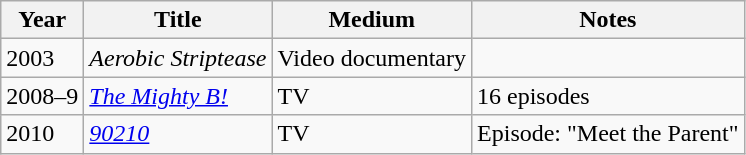<table class="wikitable sortable">
<tr>
<th>Year</th>
<th>Title</th>
<th>Medium</th>
<th class="unsortable">Notes</th>
</tr>
<tr>
<td>2003</td>
<td><em>Aerobic Striptease</em></td>
<td>Video documentary</td>
<td></td>
</tr>
<tr>
<td>2008–9</td>
<td><em><a href='#'>The Mighty B!</a></em></td>
<td>TV</td>
<td>16 episodes</td>
</tr>
<tr>
<td>2010</td>
<td><em><a href='#'>90210</a></em></td>
<td>TV</td>
<td>Episode: "Meet the Parent"</td>
</tr>
</table>
